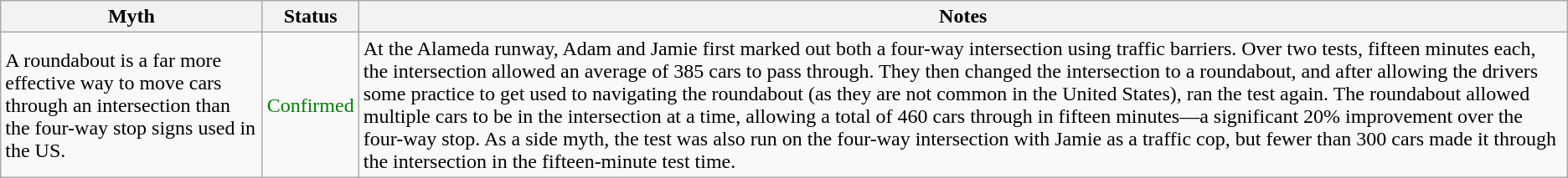<table class="wikitable plainrowheaders">
<tr>
<th scope"col">Myth</th>
<th scope"col">Status</th>
<th scope"col">Notes</th>
</tr>
<tr>
<td scope"row">A roundabout is a far more effective way to move cars through an intersection than the four-way stop signs used in the US.</td>
<td style="color:green">Confirmed</td>
<td>At the Alameda runway, Adam and Jamie first marked out both a four-way intersection using traffic barriers.  Over two tests, fifteen minutes each, the intersection allowed an average of 385 cars to pass through.  They then changed the intersection to a roundabout, and after allowing the drivers some practice to get used to navigating the roundabout (as they are not common in the United States), ran the test again.  The roundabout allowed multiple cars to be in the intersection at a time, allowing a total of 460 cars through in fifteen minutes—a significant 20% improvement over the four-way stop.  As a side myth, the test was also run on the four-way intersection with Jamie as a traffic cop, but fewer than 300 cars made it through the intersection in the fifteen-minute test time.</td>
</tr>
</table>
